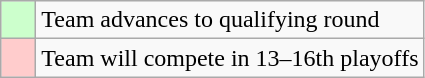<table class="wikitable">
<tr>
<td style="background: #ccffcc;">    </td>
<td>Team advances to qualifying round</td>
</tr>
<tr>
<td style="background: #ffcccc;">    </td>
<td>Team will compete in 13–16th playoffs</td>
</tr>
</table>
